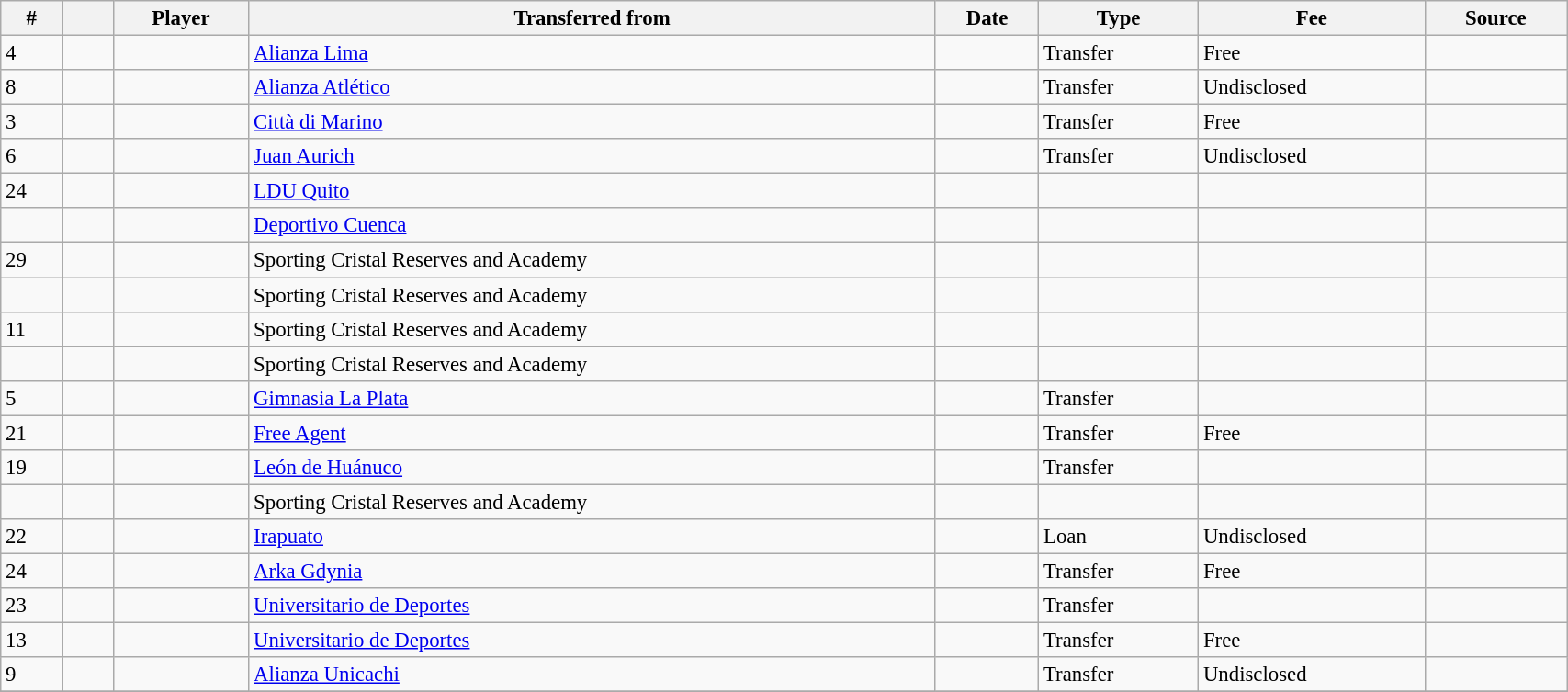<table width=90% class="wikitable sortable" style="text-align:center; font-size:95%; text-align:left">
<tr>
<th><strong>#</strong></th>
<th style="width:30px;"></th>
<th><strong>Player </strong></th>
<th><strong>Transferred from</strong></th>
<th><strong>Date </strong></th>
<th><strong>Type </strong></th>
<th><strong>Fee</strong></th>
<th><strong>Source</strong></th>
</tr>
<tr>
<td>4</td>
<td align=center></td>
<td></td>
<td> <a href='#'>Alianza Lima</a></td>
<td></td>
<td>Transfer</td>
<td>Free</td>
<td></td>
</tr>
<tr>
<td>8</td>
<td align=center></td>
<td></td>
<td> <a href='#'>Alianza Atlético</a></td>
<td></td>
<td>Transfer</td>
<td>Undisclosed</td>
<td></td>
</tr>
<tr>
<td>3</td>
<td align=center></td>
<td></td>
<td> <a href='#'>Città di Marino</a></td>
<td></td>
<td>Transfer</td>
<td>Free</td>
<td></td>
</tr>
<tr>
<td>6</td>
<td align=center></td>
<td></td>
<td> <a href='#'>Juan Aurich</a></td>
<td></td>
<td>Transfer</td>
<td>Undisclosed</td>
<td></td>
</tr>
<tr>
<td>24</td>
<td align=center></td>
<td></td>
<td> <a href='#'>LDU Quito</a></td>
<td></td>
<td></td>
<td></td>
<td></td>
</tr>
<tr>
<td></td>
<td align=center></td>
<td></td>
<td> <a href='#'>Deportivo Cuenca</a></td>
<td></td>
<td></td>
<td></td>
<td></td>
</tr>
<tr>
<td>29</td>
<td align=center></td>
<td></td>
<td>Sporting Cristal Reserves and Academy</td>
<td></td>
<td></td>
<td></td>
<td></td>
</tr>
<tr>
<td></td>
<td align=center></td>
<td></td>
<td>Sporting Cristal Reserves and Academy</td>
<td></td>
<td></td>
<td></td>
<td></td>
</tr>
<tr>
<td>11</td>
<td align=center></td>
<td></td>
<td>Sporting Cristal Reserves and Academy</td>
<td></td>
<td></td>
<td></td>
<td></td>
</tr>
<tr>
<td></td>
<td align=center></td>
<td></td>
<td>Sporting Cristal Reserves and Academy</td>
<td></td>
<td></td>
<td></td>
<td></td>
</tr>
<tr>
<td>5</td>
<td align=center></td>
<td></td>
<td> <a href='#'>Gimnasia La Plata</a></td>
<td></td>
<td>Transfer</td>
<td></td>
<td></td>
</tr>
<tr>
<td>21</td>
<td align=center></td>
<td></td>
<td><a href='#'>Free Agent</a></td>
<td></td>
<td>Transfer</td>
<td>Free</td>
<td></td>
</tr>
<tr>
<td>19</td>
<td align=center></td>
<td></td>
<td> <a href='#'>León de Huánuco</a></td>
<td></td>
<td>Transfer</td>
<td></td>
<td></td>
</tr>
<tr>
<td></td>
<td align=center></td>
<td></td>
<td>Sporting Cristal Reserves and Academy</td>
<td></td>
<td></td>
<td></td>
<td></td>
</tr>
<tr>
<td>22</td>
<td align=center></td>
<td></td>
<td> <a href='#'>Irapuato</a></td>
<td></td>
<td>Loan</td>
<td>Undisclosed</td>
<td></td>
</tr>
<tr>
<td>24</td>
<td align=center></td>
<td></td>
<td> <a href='#'>Arka Gdynia</a></td>
<td></td>
<td>Transfer</td>
<td>Free</td>
<td></td>
</tr>
<tr>
<td>23</td>
<td align=center></td>
<td></td>
<td> <a href='#'>Universitario de Deportes</a></td>
<td></td>
<td>Transfer</td>
<td></td>
<td></td>
</tr>
<tr>
<td>13</td>
<td align=center></td>
<td></td>
<td> <a href='#'>Universitario de Deportes</a></td>
<td></td>
<td>Transfer</td>
<td>Free</td>
<td></td>
</tr>
<tr>
<td>9</td>
<td align=center></td>
<td></td>
<td> <a href='#'>Alianza Unicachi</a></td>
<td></td>
<td>Transfer</td>
<td>Undisclosed</td>
<td></td>
</tr>
<tr>
</tr>
</table>
